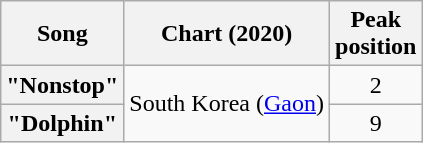<table class="wikitable sortable plainrowheaders" style="text-align:center">
<tr>
<th scope="col">Song</th>
<th scope="col">Chart (2020)</th>
<th scope="col">Peak<br>position</th>
</tr>
<tr>
<th scope="row">"Nonstop"</th>
<td rowspan="2" style="text-align:left">South Korea (<a href='#'>Gaon</a>)</td>
<td>2</td>
</tr>
<tr>
<th scope="row">"Dolphin"</th>
<td>9</td>
</tr>
</table>
